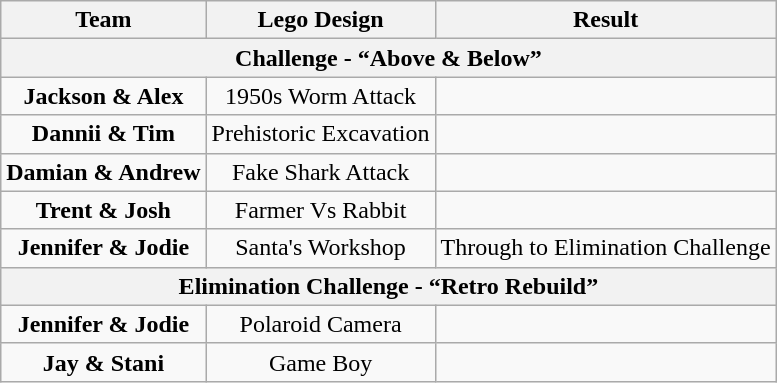<table class="wikitable" style="text-align:center">
<tr valign="top">
<th>Team</th>
<th>Lego Design</th>
<th>Result</th>
</tr>
<tr>
<th colspan=3>Challenge - “Above & Below”</th>
</tr>
<tr>
<td><strong>Jackson & Alex</strong></td>
<td>1950s Worm Attack</td>
<td></td>
</tr>
<tr>
<td><strong>Dannii & Tim</strong></td>
<td>Prehistoric Excavation</td>
<td></td>
</tr>
<tr>
<td><strong>Damian & Andrew</strong></td>
<td>Fake Shark Attack</td>
<td></td>
</tr>
<tr>
<td><strong>Trent & Josh</strong></td>
<td>Farmer Vs Rabbit</td>
<td></td>
</tr>
<tr>
<td><strong>Jennifer & Jodie</strong></td>
<td>Santa's Workshop</td>
<td>Through to Elimination Challenge</td>
</tr>
<tr>
<th colspan=3>Elimination Challenge - “Retro Rebuild”</th>
</tr>
<tr>
<td><strong>Jennifer & Jodie</strong></td>
<td>Polaroid Camera</td>
<td></td>
</tr>
<tr>
<td><strong>Jay & Stani</strong></td>
<td>Game Boy</td>
<td></td>
</tr>
</table>
